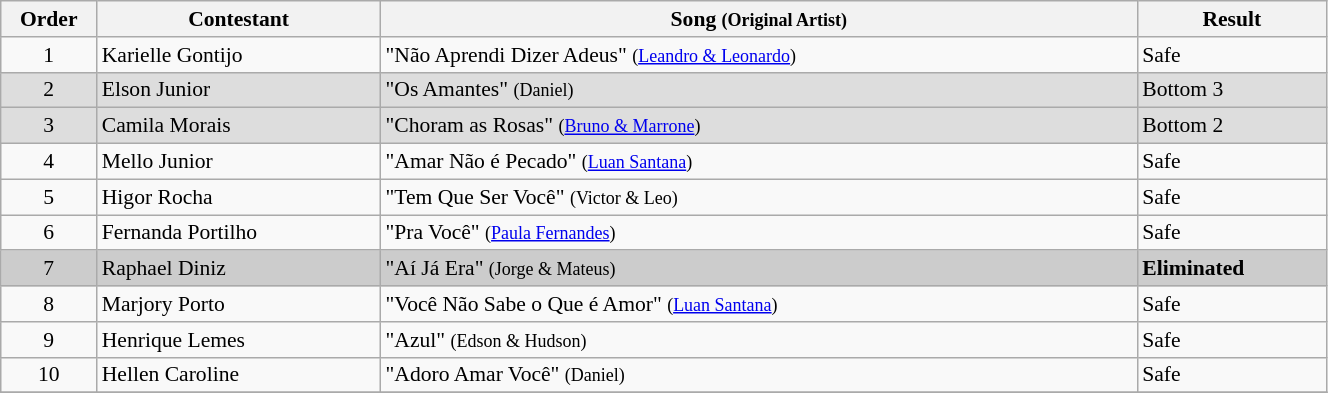<table class="wikitable" style="font-size:90%; width:70%; text-align: left;">
<tr>
<th width="05%">Order</th>
<th width="15%">Contestant</th>
<th width="40%">Song <small>(Original Artist)</small></th>
<th width="10%">Result</th>
</tr>
<tr>
<td style="text-align:center;">1</td>
<td>Karielle Gontijo</td>
<td>"Não Aprendi Dizer Adeus" <small>(<a href='#'>Leandro & Leonardo</a>)</small></td>
<td>Safe</td>
</tr>
<tr style="background:#DDDDDD;">
<td style="text-align:center;">2</td>
<td>Elson Junior</td>
<td>"Os Amantes" <small>(Daniel)</small></td>
<td>Bottom 3</td>
</tr>
<tr style="background:#DDDDDD;">
<td style="text-align:center;">3</td>
<td>Camila Morais</td>
<td>"Choram as Rosas" <small>(<a href='#'>Bruno & Marrone</a>)</small></td>
<td>Bottom 2</td>
</tr>
<tr>
<td style="text-align:center;">4</td>
<td>Mello Junior</td>
<td>"Amar Não é Pecado" <small>(<a href='#'>Luan Santana</a>)</small></td>
<td>Safe</td>
</tr>
<tr>
<td style="text-align:center;">5</td>
<td>Higor Rocha</td>
<td>"Tem Que Ser Você" <small>(Victor & Leo)</small></td>
<td>Safe</td>
</tr>
<tr>
<td style="text-align:center;">6</td>
<td>Fernanda Portilho</td>
<td>"Pra Você" <small>(<a href='#'>Paula Fernandes</a>)</small></td>
<td>Safe</td>
</tr>
<tr style="background:#CCCCCC;">
<td style="text-align:center;">7</td>
<td>Raphael Diniz</td>
<td>"Aí Já Era" <small>(Jorge & Mateus)</small></td>
<td><strong>Eliminated</strong></td>
</tr>
<tr>
<td style="text-align:center;">8</td>
<td>Marjory Porto</td>
<td>"Você Não Sabe o Que é Amor" <small>(<a href='#'>Luan Santana</a>)</small></td>
<td>Safe</td>
</tr>
<tr>
<td style="text-align:center;">9</td>
<td>Henrique Lemes</td>
<td>"Azul" <small>(Edson & Hudson)</small></td>
<td>Safe</td>
</tr>
<tr>
<td style="text-align:center;">10</td>
<td>Hellen Caroline</td>
<td>"Adoro Amar Você" <small>(Daniel)</small></td>
<td>Safe</td>
</tr>
<tr>
</tr>
</table>
